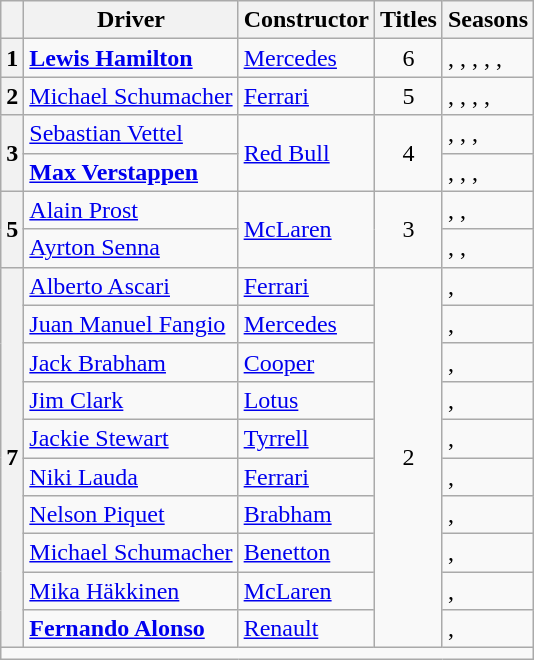<table class="wikitable">
<tr>
<th></th>
<th>Driver</th>
<th>Constructor</th>
<th>Titles</th>
<th>Seasons</th>
</tr>
<tr>
<th>1</th>
<td> <strong><a href='#'>Lewis Hamilton</a></strong></td>
<td><a href='#'>Mercedes</a></td>
<td align="center">6</td>
<td>, , , , , </td>
</tr>
<tr>
<th>2</th>
<td> <a href='#'>Michael Schumacher</a></td>
<td><a href='#'>Ferrari</a></td>
<td align="center">5</td>
<td>, , , , </td>
</tr>
<tr>
<th rowspan="2">3</th>
<td> <a href='#'>Sebastian Vettel</a></td>
<td rowspan="2"><a href='#'>Red Bull</a></td>
<td rowspan="2" align="center">4</td>
<td>, , , </td>
</tr>
<tr>
<td> <strong><a href='#'>Max Verstappen</a></strong></td>
<td>, , , </td>
</tr>
<tr>
<th rowspan="2">5</th>
<td> <a href='#'>Alain Prost</a></td>
<td rowspan="2"><a href='#'>McLaren</a></td>
<td align="center" rowspan="2">3</td>
<td>, , </td>
</tr>
<tr>
<td> <a href='#'>Ayrton Senna</a></td>
<td>, , </td>
</tr>
<tr>
<th rowspan="10">7</th>
<td> <a href='#'>Alberto Ascari</a></td>
<td><a href='#'>Ferrari</a></td>
<td align="center" rowspan="10">2</td>
<td>, </td>
</tr>
<tr>
<td> <a href='#'>Juan Manuel Fangio</a></td>
<td><a href='#'>Mercedes</a></td>
<td>, </td>
</tr>
<tr>
<td> <a href='#'>Jack Brabham</a></td>
<td><a href='#'>Cooper</a></td>
<td>, </td>
</tr>
<tr>
<td> <a href='#'>Jim Clark</a></td>
<td><a href='#'>Lotus</a></td>
<td>, </td>
</tr>
<tr>
<td> <a href='#'>Jackie Stewart</a></td>
<td><a href='#'>Tyrrell</a></td>
<td>, </td>
</tr>
<tr>
<td> <a href='#'>Niki Lauda</a></td>
<td><a href='#'>Ferrari</a></td>
<td>, </td>
</tr>
<tr>
<td> <a href='#'>Nelson Piquet</a></td>
<td><a href='#'>Brabham</a></td>
<td>, </td>
</tr>
<tr>
<td> <a href='#'>Michael Schumacher</a></td>
<td><a href='#'>Benetton</a></td>
<td>, </td>
</tr>
<tr>
<td> <a href='#'>Mika Häkkinen</a></td>
<td><a href='#'>McLaren</a></td>
<td>, </td>
</tr>
<tr>
<td> <strong><a href='#'>Fernando Alonso</a></strong></td>
<td><a href='#'>Renault</a></td>
<td>, </td>
</tr>
<tr>
<td colspan=5></td>
</tr>
</table>
